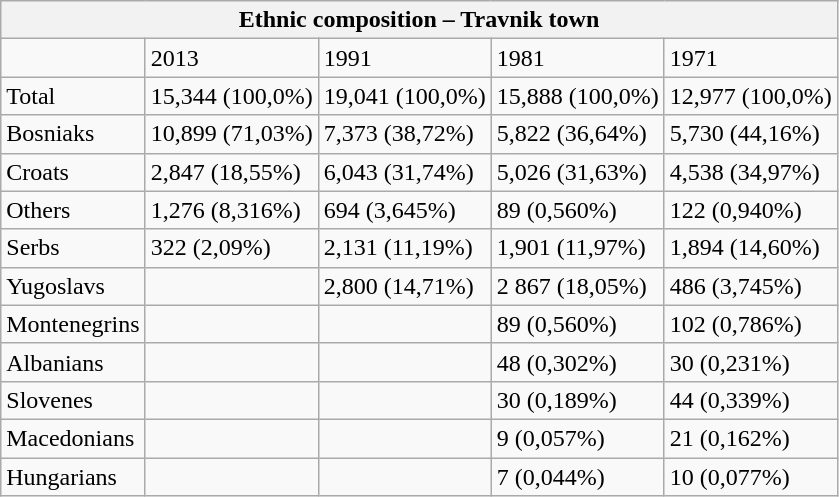<table class="wikitable">
<tr>
<th colspan="8">Ethnic composition – Travnik town</th>
</tr>
<tr>
<td></td>
<td>2013</td>
<td>1991</td>
<td>1981</td>
<td>1971</td>
</tr>
<tr>
<td>Total</td>
<td>15,344 (100,0%)</td>
<td>19,041 (100,0%)</td>
<td>15,888 (100,0%)</td>
<td>12,977 (100,0%)</td>
</tr>
<tr>
<td>Bosniaks</td>
<td>10,899 (71,03%)</td>
<td>7,373 (38,72%)</td>
<td>5,822 (36,64%)</td>
<td>5,730 (44,16%)</td>
</tr>
<tr>
<td>Croats</td>
<td>2,847 (18,55%)</td>
<td>6,043 (31,74%)</td>
<td>5,026 (31,63%)</td>
<td>4,538 (34,97%)</td>
</tr>
<tr>
<td>Others</td>
<td>1,276 (8,316%)</td>
<td>694 (3,645%)</td>
<td>89 (0,560%)</td>
<td>122 (0,940%)</td>
</tr>
<tr>
<td>Serbs</td>
<td>322 (2,09%)</td>
<td>2,131 (11,19%)</td>
<td>1,901 (11,97%)</td>
<td>1,894 (14,60%)</td>
</tr>
<tr>
<td>Yugoslavs</td>
<td></td>
<td>2,800 (14,71%)</td>
<td>2 867 (18,05%)</td>
<td>486 (3,745%)</td>
</tr>
<tr>
<td>Montenegrins</td>
<td></td>
<td></td>
<td>89 (0,560%)</td>
<td>102 (0,786%)</td>
</tr>
<tr>
<td>Albanians</td>
<td></td>
<td></td>
<td>48 (0,302%)</td>
<td>30 (0,231%)</td>
</tr>
<tr>
<td>Slovenes</td>
<td></td>
<td></td>
<td>30 (0,189%)</td>
<td>44 (0,339%)</td>
</tr>
<tr>
<td>Macedonians</td>
<td></td>
<td></td>
<td>9 (0,057%)</td>
<td>21 (0,162%)</td>
</tr>
<tr>
<td>Hungarians</td>
<td></td>
<td></td>
<td>7 (0,044%)</td>
<td>10 (0,077%)</td>
</tr>
</table>
